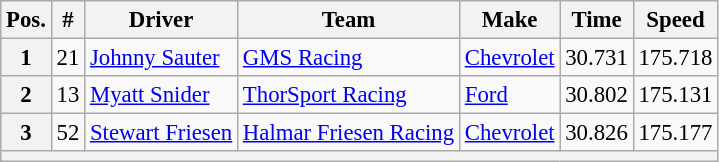<table class="wikitable" style="font-size:95%">
<tr>
<th>Pos.</th>
<th>#</th>
<th>Driver</th>
<th>Team</th>
<th>Make</th>
<th>Time</th>
<th>Speed</th>
</tr>
<tr>
<th>1</th>
<td>21</td>
<td><a href='#'>Johnny Sauter</a></td>
<td><a href='#'>GMS Racing</a></td>
<td><a href='#'>Chevrolet</a></td>
<td>30.731</td>
<td>175.718</td>
</tr>
<tr>
<th>2</th>
<td>13</td>
<td><a href='#'>Myatt Snider</a></td>
<td><a href='#'>ThorSport Racing</a></td>
<td><a href='#'>Ford</a></td>
<td>30.802</td>
<td>175.131</td>
</tr>
<tr>
<th>3</th>
<td>52</td>
<td><a href='#'>Stewart Friesen</a></td>
<td><a href='#'>Halmar Friesen Racing</a></td>
<td><a href='#'>Chevrolet</a></td>
<td>30.826</td>
<td>175.177</td>
</tr>
<tr>
<th colspan="7"></th>
</tr>
</table>
